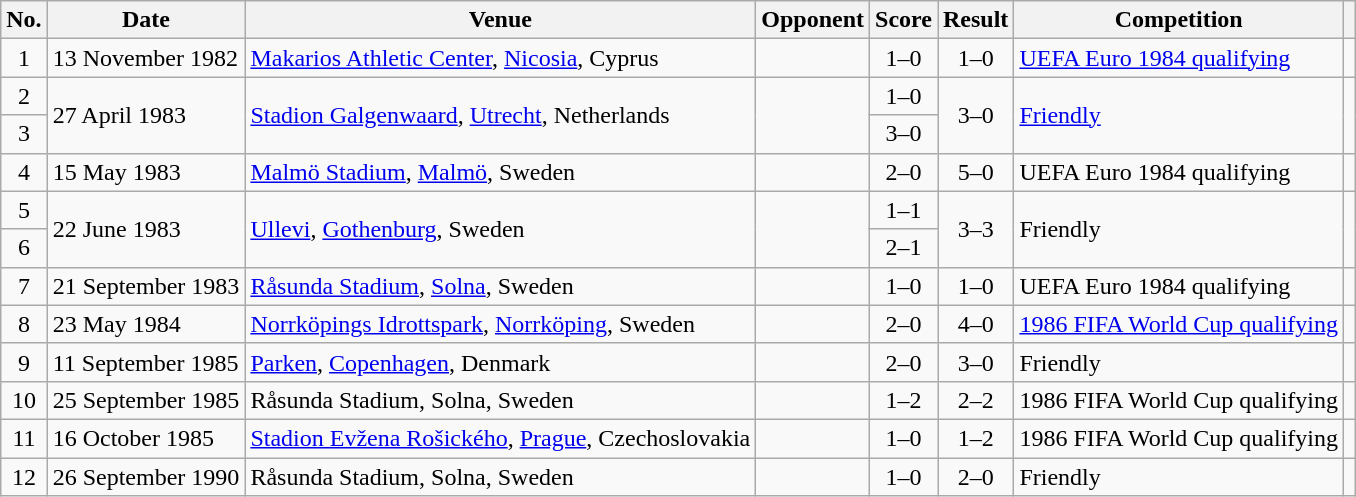<table class="wikitable sortable">
<tr>
<th scope="col">No.</th>
<th scope="col">Date</th>
<th scope="col">Venue</th>
<th scope="col">Opponent</th>
<th scope="col">Score</th>
<th scope="col">Result</th>
<th scope="col">Competition</th>
<th class="unsortable" scope="col"></th>
</tr>
<tr>
<td align="center">1</td>
<td>13 November 1982</td>
<td><a href='#'>Makarios Athletic Center</a>, <a href='#'>Nicosia</a>, Cyprus</td>
<td></td>
<td align="center">1–0</td>
<td align="center">1–0</td>
<td><a href='#'>UEFA Euro 1984 qualifying</a></td>
<td></td>
</tr>
<tr>
<td align="center">2</td>
<td rowspan="2">27 April 1983</td>
<td rowspan="2"><a href='#'>Stadion Galgenwaard</a>, <a href='#'>Utrecht</a>, Netherlands</td>
<td rowspan="2"></td>
<td align="center">1–0</td>
<td rowspan="2" align="center">3–0</td>
<td rowspan="2"><a href='#'>Friendly</a></td>
<td rowspan="2"></td>
</tr>
<tr>
<td align="center">3</td>
<td align="center">3–0</td>
</tr>
<tr>
<td align="center">4</td>
<td>15 May 1983</td>
<td><a href='#'>Malmö Stadium</a>, <a href='#'>Malmö</a>, Sweden</td>
<td></td>
<td align="center">2–0</td>
<td align="center">5–0</td>
<td>UEFA Euro 1984 qualifying</td>
<td></td>
</tr>
<tr>
<td align="center">5</td>
<td rowspan="2">22 June 1983</td>
<td rowspan="2"><a href='#'>Ullevi</a>, <a href='#'>Gothenburg</a>, Sweden</td>
<td rowspan="2"></td>
<td align="center">1–1</td>
<td rowspan="2" align="center">3–3</td>
<td rowspan="2">Friendly</td>
<td rowspan="2"></td>
</tr>
<tr>
<td align="center">6</td>
<td align="center">2–1</td>
</tr>
<tr>
<td align="center">7</td>
<td>21 September 1983</td>
<td><a href='#'>Råsunda Stadium</a>, <a href='#'>Solna</a>, Sweden</td>
<td></td>
<td align="center">1–0</td>
<td align="center">1–0</td>
<td>UEFA Euro 1984 qualifying</td>
<td></td>
</tr>
<tr>
<td align="center">8</td>
<td>23 May 1984</td>
<td><a href='#'>Norrköpings Idrottspark</a>, <a href='#'>Norrköping</a>, Sweden</td>
<td></td>
<td align="center">2–0</td>
<td align="center">4–0</td>
<td><a href='#'>1986 FIFA World Cup qualifying</a></td>
<td></td>
</tr>
<tr>
<td align="center">9</td>
<td>11 September 1985</td>
<td><a href='#'>Parken</a>, <a href='#'>Copenhagen</a>, Denmark</td>
<td></td>
<td align="center">2–0</td>
<td align="center">3–0</td>
<td>Friendly</td>
<td></td>
</tr>
<tr>
<td align="center">10</td>
<td>25 September 1985</td>
<td>Råsunda Stadium, Solna, Sweden</td>
<td></td>
<td align="center">1–2</td>
<td align="center">2–2</td>
<td>1986 FIFA World Cup qualifying</td>
<td></td>
</tr>
<tr>
<td align="center">11</td>
<td>16 October 1985</td>
<td><a href='#'>Stadion Evžena Rošického</a>, <a href='#'>Prague</a>, Czechoslovakia</td>
<td></td>
<td align="center">1–0</td>
<td align="center">1–2</td>
<td>1986 FIFA World Cup qualifying</td>
<td></td>
</tr>
<tr>
<td align="center">12</td>
<td>26 September 1990</td>
<td>Råsunda Stadium, Solna, Sweden</td>
<td></td>
<td align="center">1–0</td>
<td align="center">2–0</td>
<td>Friendly</td>
<td></td>
</tr>
</table>
